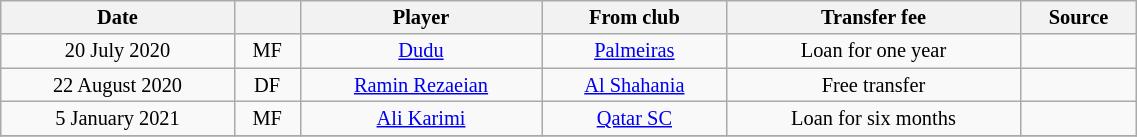<table class="wikitable sortable" style="width:60%; text-align:center; font-size:85%; text-align:centre;">
<tr>
<th>Date</th>
<th></th>
<th>Player</th>
<th>From club</th>
<th>Transfer fee</th>
<th>Source</th>
</tr>
<tr>
<td>20 July 2020</td>
<td>MF</td>
<td> <a href='#'>Dudu</a></td>
<td> <a href='#'>Palmeiras</a></td>
<td>Loan for one year</td>
<td></td>
</tr>
<tr>
<td>22 August 2020</td>
<td>DF</td>
<td> <a href='#'>Ramin Rezaeian</a></td>
<td><a href='#'>Al Shahania</a></td>
<td>Free transfer</td>
<td></td>
</tr>
<tr>
<td>5 January 2021</td>
<td>MF</td>
<td> <a href='#'>Ali Karimi</a></td>
<td><a href='#'>Qatar SC</a></td>
<td>Loan for six months</td>
<td></td>
</tr>
<tr>
</tr>
</table>
